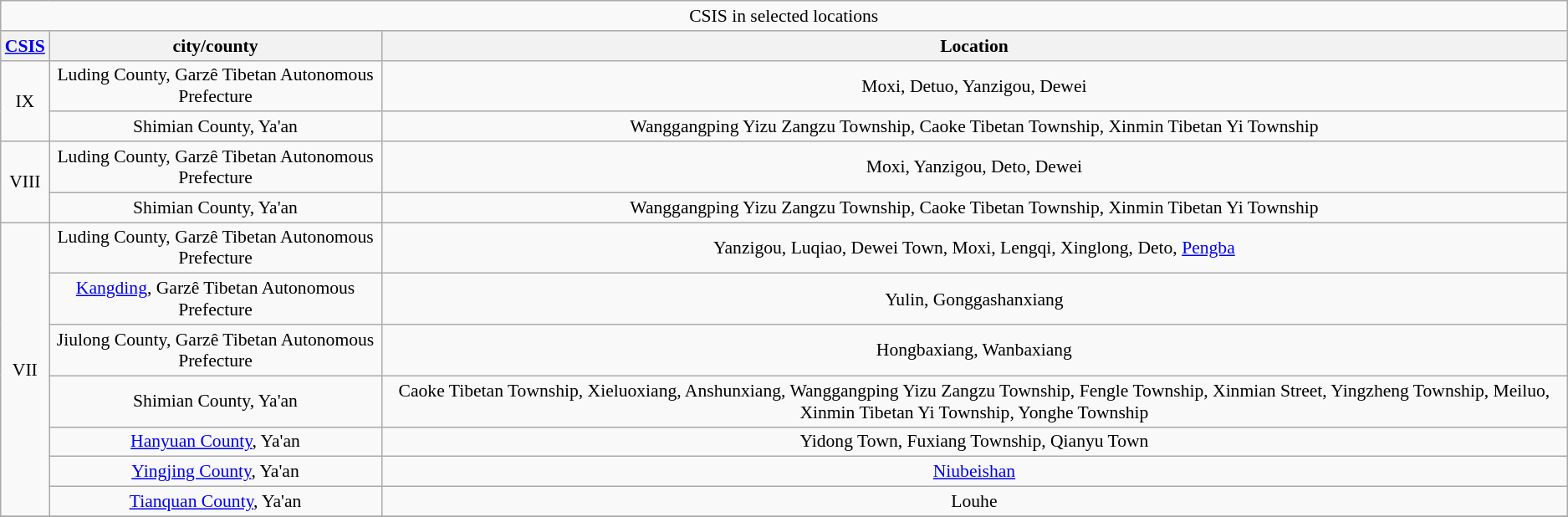<table class="wikitable" style="float: center; text-align: center; font-size:90%; length:5.0em;">
<tr>
<td colspan="3" style="text-align: center;">CSIS in selected locations</td>
</tr>
<tr>
<th><a href='#'>CSIS</a></th>
<th>city/county</th>
<th>Location</th>
</tr>
<tr>
<td rowspan="2">IX</td>
<td>Luding County, Garzê Tibetan Autonomous Prefecture</td>
<td>Moxi, Detuo, Yanzigou, Dewei</td>
</tr>
<tr>
<td>Shimian County, Ya'an</td>
<td>Wanggangping Yizu Zangzu Township, Caoke Tibetan Township, Xinmin Tibetan Yi Township</td>
</tr>
<tr>
<td rowspan="2">VIII</td>
<td>Luding County, Garzê Tibetan Autonomous Prefecture</td>
<td>Moxi, Yanzigou, Deto, Dewei</td>
</tr>
<tr>
<td>Shimian County, Ya'an</td>
<td>Wanggangping Yizu Zangzu Township, Caoke Tibetan Township, Xinmin Tibetan Yi Township</td>
</tr>
<tr>
<td rowspan="7">VII</td>
<td>Luding County, Garzê Tibetan Autonomous Prefecture</td>
<td>Yanzigou, Luqiao, Dewei Town, Moxi, Lengqi, Xinglong, Deto, <a href='#'>Pengba</a></td>
</tr>
<tr>
<td><a href='#'>Kangding</a>, Garzê Tibetan Autonomous Prefecture</td>
<td>Yulin, Gonggashanxiang</td>
</tr>
<tr>
<td>Jiulong County, Garzê Tibetan Autonomous Prefecture</td>
<td>Hongbaxiang, Wanbaxiang</td>
</tr>
<tr>
<td>Shimian County, Ya'an</td>
<td>Caoke Tibetan Township, Xieluoxiang, Anshunxiang, Wanggangping Yizu Zangzu Township, Fengle Township, Xinmian Street, Yingzheng Township, Meiluo, Xinmin Tibetan Yi Township, Yonghe Township</td>
</tr>
<tr>
<td><a href='#'>Hanyuan County</a>, Ya'an</td>
<td>Yidong Town, Fuxiang Township, Qianyu Town</td>
</tr>
<tr>
<td><a href='#'>Yingjing County</a>, Ya'an</td>
<td><a href='#'>Niubeishan</a></td>
</tr>
<tr>
<td><a href='#'>Tianquan County</a>, Ya'an</td>
<td>Louhe</td>
</tr>
<tr>
</tr>
</table>
